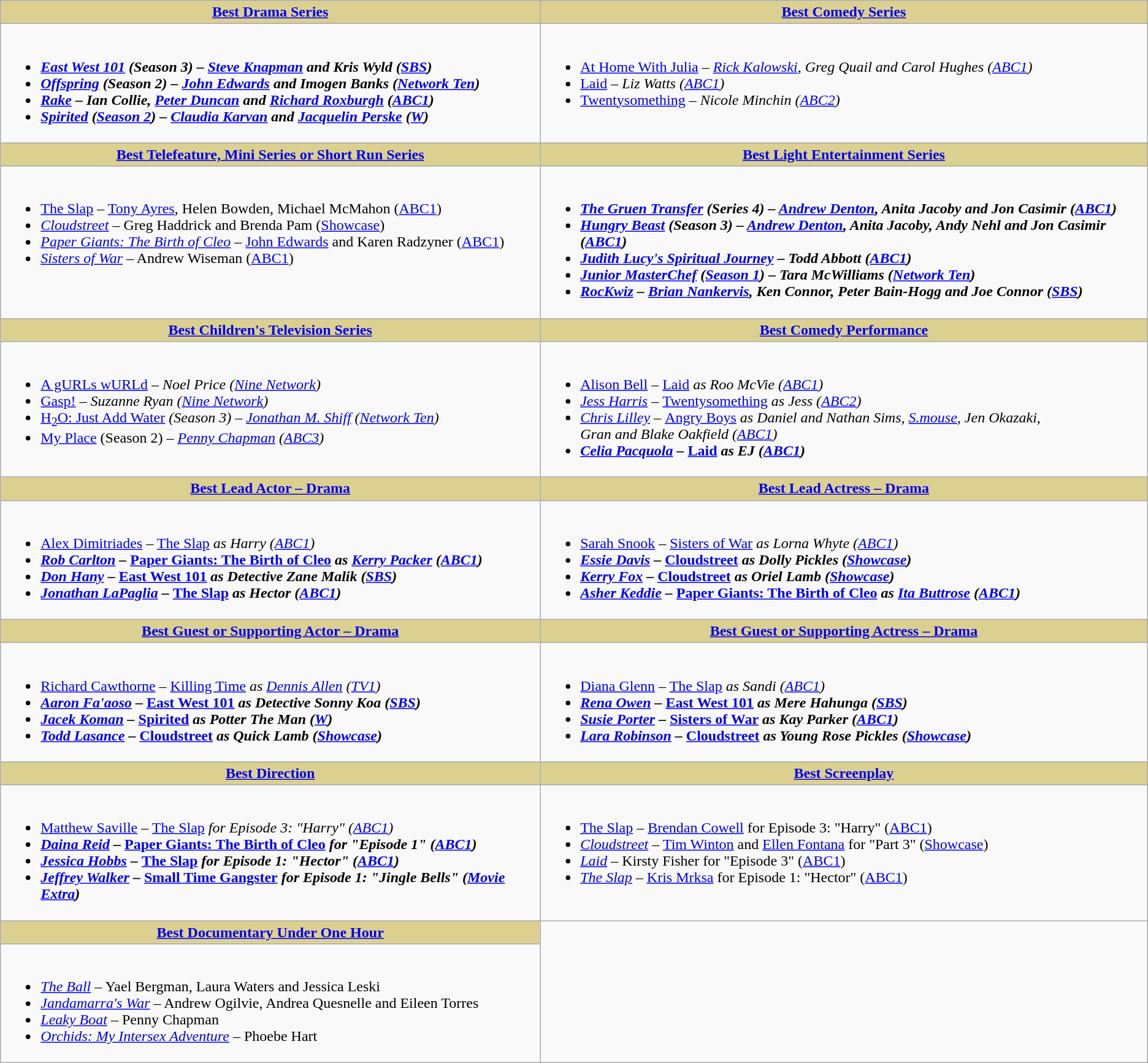<table class=wikitable style="width="150%">
<tr>
<th style="background:#DBD090;" ! style="width="50%"><a href='#'>Best Drama Series</a></th>
<th style="background:#DBD090;" ! style="width="50%"><a href='#'>Best Comedy Series</a></th>
</tr>
<tr>
<td valign="top"><br><ul><li><strong><em><a href='#'>East West 101</a><em> (Season 3) – <a href='#'>Steve Knapman</a> and Kris Wyld (<a href='#'>SBS</a>)<strong></li><li></em><a href='#'>Offspring</a><em> (Season 2) – <a href='#'>John Edwards</a> and Imogen Banks (<a href='#'>Network Ten</a>)</li><li></em><a href='#'>Rake</a><em> – Ian Collie, <a href='#'>Peter Duncan</a> and <a href='#'>Richard Roxburgh</a> (<a href='#'>ABC1</a>)</li><li></em><a href='#'>Spirited</a><em> (<a href='#'>Season 2</a>) – <a href='#'>Claudia Karvan</a> and <a href='#'>Jacquelin Perske</a> (<a href='#'>W</a>)</li></ul></td>
<td valign="top"><br><ul><li></em><a href='#'>At Home With Julia</a><em> – <a href='#'>Rick Kalowski</a>, Greg Quail and Carol Hughes (<a href='#'>ABC1</a>)</li><li></em><a href='#'>Laid</a><em> – Liz Watts (<a href='#'>ABC1</a>)</li><li></em><a href='#'>Twentysomething</a><em> – Nicole Minchin (<a href='#'>ABC2</a>)</li></ul></td>
</tr>
<tr>
<th style="background:#DBD090;" ! style="width="50%"><a href='#'>Best Telefeature, Mini Series or Short Run Series</a></th>
<th style="background:#DBD090;" ! style="width="50%"><a href='#'>Best Light Entertainment Series</a></th>
</tr>
<tr>
<td valign="top"><br><ul><li></em></strong><a href='#'>The Slap</a></em> – <a href='#'>Tony Ayres</a>, Helen Bowden, Michael McMahon (<a href='#'>ABC1</a>)</strong></li><li><em><a href='#'>Cloudstreet</a></em> – Greg Haddrick and Brenda Pam (<a href='#'>Showcase</a>)</li><li><em><a href='#'>Paper Giants: The Birth of Cleo</a></em> – <a href='#'>John Edwards</a> and Karen Radzyner (<a href='#'>ABC1</a>)</li><li><em><a href='#'>Sisters of War</a></em> – Andrew Wiseman (<a href='#'>ABC1</a>)</li></ul></td>
<td valign="top"><br><ul><li><strong><em><a href='#'>The Gruen Transfer</a><em> (Series 4) – <a href='#'>Andrew Denton</a>, Anita Jacoby and Jon Casimir (<a href='#'>ABC1</a>)<strong></li><li></em><a href='#'>Hungry Beast</a><em> (Season 3) – <a href='#'>Andrew Denton</a>, Anita Jacoby, Andy Nehl and Jon Casimir (<a href='#'>ABC1</a>)</li><li></em><a href='#'>Judith Lucy's Spiritual Journey</a><em> – Todd Abbott (<a href='#'>ABC1</a>)</li><li></em><a href='#'>Junior MasterChef</a><em> (<a href='#'>Season 1</a>) – Tara McWilliams (<a href='#'>Network Ten</a>)</li><li></em><a href='#'>RocKwiz</a><em> – <a href='#'>Brian Nankervis</a>, Ken Connor, Peter Bain-Hogg and Joe Connor (<a href='#'>SBS</a>)</li></ul></td>
</tr>
<tr>
<th style="background:#DBD090;" ! style="width="50%"><a href='#'>Best Children's Television Series</a></th>
<th style="background:#DBD090;" ! style="width="50%"><a href='#'>Best Comedy Performance</a></th>
</tr>
<tr>
<td valign="top"><br><ul><li></em><a href='#'>A gURLs wURLd</a><em> – Noel Price (<a href='#'>Nine Network</a>)</li><li></em><a href='#'>Gasp!</a><em> – Suzanne Ryan (<a href='#'>Nine Network</a>)</li><li></em><a href='#'>H<sub>2</sub>O: Just Add Water</a><em> (Season 3) – <a href='#'>Jonathan M. Shiff</a> (<a href='#'>Network Ten</a>)</li><li></em><a href='#'>My Place</a> (Season 2)<em> – <a href='#'>Penny Chapman</a> (<a href='#'>ABC3</a>)</li></ul></td>
<td valign="top"><br><ul><li><a href='#'>Alison Bell</a> – </em><a href='#'>Laid</a><em> as Roo McVie (<a href='#'>ABC1</a>)</li><li><a href='#'>Jess Harris</a> – </em><a href='#'>Twentysomething</a><em> as Jess (<a href='#'>ABC2</a>)</li><li></strong><a href='#'>Chris Lilley</a> – </em><a href='#'>Angry Boys</a><em> as Daniel and Nathan Sims, <a href='#'>S.mouse</a>, Jen Okazaki,<br> Gran and Blake Oakfield (<a href='#'>ABC1</a>)<strong></li><li><a href='#'>Celia Pacquola</a> – </em><a href='#'>Laid</a><em> as EJ (<a href='#'>ABC1</a>)</li></ul></td>
</tr>
<tr>
<th style="background:#DBD090;" ! style="width="50%"><a href='#'>Best Lead Actor – Drama</a></th>
<th style="background:#DBD090;" ! style="width="50%"><a href='#'>Best Lead Actress – Drama</a></th>
</tr>
<tr>
<td valign="top"><br><ul><li></strong><a href='#'>Alex Dimitriades</a> – </em><a href='#'>The Slap</a><em> as Harry (<a href='#'>ABC1</a>)<strong></li><li><a href='#'>Rob Carlton</a> – </em><a href='#'>Paper Giants: The Birth of Cleo</a><em> as <a href='#'>Kerry Packer</a> (<a href='#'>ABC1</a>)</li><li><a href='#'>Don Hany</a> – </em><a href='#'>East West 101</a><em> as Detective Zane Malik (<a href='#'>SBS</a>)</li><li><a href='#'>Jonathan LaPaglia</a> – </em><a href='#'>The Slap</a><em> as Hector (<a href='#'>ABC1</a>)</li></ul></td>
<td valign="top"><br><ul><li></strong><a href='#'>Sarah Snook</a> – </em><a href='#'>Sisters of War</a><em> as Lorna Whyte (<a href='#'>ABC1</a>)<strong></li><li><a href='#'>Essie Davis</a> – </em><a href='#'>Cloudstreet</a><em> as Dolly Pickles (<a href='#'>Showcase</a>)</li><li><a href='#'>Kerry Fox</a> – </em><a href='#'>Cloudstreet</a><em> as Oriel Lamb (<a href='#'>Showcase</a>)</li><li><a href='#'>Asher Keddie</a> – </em><a href='#'>Paper Giants: The Birth of Cleo</a><em> as <a href='#'>Ita Buttrose</a> (<a href='#'>ABC1</a>)</li></ul></td>
</tr>
<tr>
<th style="background:#DBD090;" ! style="width="50%"><a href='#'>Best Guest or Supporting Actor – Drama</a></th>
<th style="background:#DBD090;" ! style="width="50%"><a href='#'>Best Guest or Supporting Actress – Drama</a></th>
</tr>
<tr>
<td valign="top"><br><ul><li></strong><a href='#'>Richard Cawthorne</a> – </em><a href='#'>Killing Time</a><em> as <a href='#'>Dennis Allen</a> (<a href='#'>TV1</a>)<strong></li><li><a href='#'>Aaron Fa'aoso</a> – </em><a href='#'>East West 101</a><em> as Detective Sonny Koa (<a href='#'>SBS</a>)</li><li><a href='#'>Jacek Koman</a> – </em><a href='#'>Spirited</a><em> as Potter The Man (<a href='#'>W</a>)</li><li><a href='#'>Todd Lasance</a> – </em><a href='#'>Cloudstreet</a><em> as Quick Lamb (<a href='#'>Showcase</a>)</li></ul></td>
<td valign="top"><br><ul><li></strong><a href='#'>Diana Glenn</a> – </em><a href='#'>The Slap</a><em> as Sandi (<a href='#'>ABC1</a>)<strong></li><li><a href='#'>Rena Owen</a> – </em><a href='#'>East West 101</a><em> as Mere Hahunga (<a href='#'>SBS</a>)</li><li><a href='#'>Susie Porter</a> – </em><a href='#'>Sisters of War</a><em> as Kay Parker (<a href='#'>ABC1</a>)</li><li><a href='#'>Lara Robinson</a> – </em><a href='#'>Cloudstreet</a><em> as Young Rose Pickles (<a href='#'>Showcase</a>)</li></ul></td>
</tr>
<tr>
<th style="background:#DBD090;" ! style="width="50%"><a href='#'>Best Direction</a></th>
<th style="background:#DBD090;" ! style="width="50%"><a href='#'>Best Screenplay</a></th>
</tr>
<tr>
<td valign="top"><br><ul><li></strong><a href='#'>Matthew Saville</a> – </em><a href='#'>The Slap</a><em> for Episode 3: "Harry" (<a href='#'>ABC1</a>)<strong></li><li><a href='#'>Daina Reid</a> – </em><a href='#'>Paper Giants: The Birth of Cleo</a><em> for "Episode 1" (<a href='#'>ABC1</a>)</li><li><a href='#'>Jessica Hobbs</a> – </em><a href='#'>The Slap</a><em> for Episode 1: "Hector" (<a href='#'>ABC1</a>)</li><li><a href='#'>Jeffrey Walker</a> – </em><a href='#'>Small Time Gangster</a><em> for Episode 1: "Jingle Bells" (<a href='#'>Movie Extra</a>)</li></ul></td>
<td valign="top"><br><ul><li></em></strong><a href='#'>The Slap</a></em> – <a href='#'>Brendan Cowell</a> for Episode 3: "Harry" (<a href='#'>ABC1</a>)</strong></li><li><em><a href='#'>Cloudstreet</a></em> – <a href='#'>Tim Winton</a> and <a href='#'>Ellen Fontana</a> for "Part 3" (<a href='#'>Showcase</a>)</li><li><em><a href='#'>Laid</a></em> – Kirsty Fisher for "Episode 3" (<a href='#'>ABC1</a>)</li><li><em><a href='#'>The Slap</a></em> – <a href='#'>Kris Mrksa</a> for Episode 1: "Hector" (<a href='#'>ABC1</a>)</li></ul></td>
</tr>
<tr>
<th style="background:#DBD090;" ! style="width="50%"><a href='#'>Best Documentary Under One Hour</a></th>
</tr>
<tr>
<td valign="top"><br><ul><li><em><a href='#'>The Ball</a></em> – Yael Bergman, Laura Waters and Jessica Leski</li><li><em><a href='#'>Jandamarra's War</a></em> – Andrew Ogilvie, Andrea Quesnelle and Eileen Torres</li><li><em><a href='#'>Leaky Boat</a></em> – Penny Chapman</li><li><em><a href='#'>Orchids: My Intersex Adventure</a></em> – Phoebe Hart</li></ul></td>
</tr>
</table>
